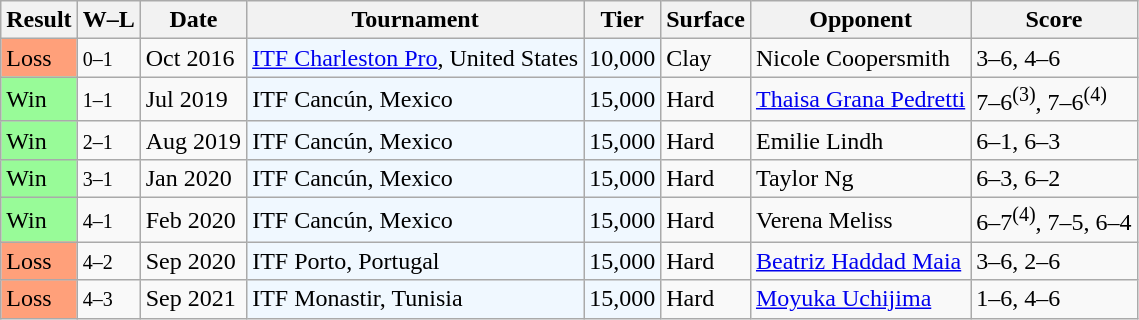<table class="sortable wikitable">
<tr>
<th>Result</th>
<th class="unsortable">W–L</th>
<th>Date</th>
<th>Tournament</th>
<th>Tier</th>
<th>Surface</th>
<th>Opponent</th>
<th class="unsortable">Score</th>
</tr>
<tr>
<td style="background:#ffa07a;">Loss</td>
<td><small>0–1</small></td>
<td>Oct 2016</td>
<td style="background:#f0f8ff;"><a href='#'>ITF Charleston Pro</a>, United States</td>
<td style="background:#f0f8ff;">10,000</td>
<td>Clay</td>
<td> Nicole Coopersmith</td>
<td>3–6, 4–6</td>
</tr>
<tr>
<td style="background:#98fb98;">Win</td>
<td><small>1–1</small></td>
<td>Jul 2019</td>
<td style="background:#f0f8ff;">ITF Cancún, Mexico</td>
<td style="background:#f0f8ff;">15,000</td>
<td>Hard</td>
<td> <a href='#'>Thaisa Grana Pedretti</a></td>
<td>7–6<sup>(3)</sup>, 7–6<sup>(4)</sup></td>
</tr>
<tr>
<td style="background:#98fb98;">Win</td>
<td><small>2–1</small></td>
<td>Aug 2019</td>
<td style="background:#f0f8ff;">ITF Cancún, Mexico</td>
<td style="background:#f0f8ff;">15,000</td>
<td>Hard</td>
<td> Emilie Lindh</td>
<td>6–1, 6–3</td>
</tr>
<tr>
<td style="background:#98fb98;">Win</td>
<td><small>3–1</small></td>
<td>Jan 2020</td>
<td style="background:#f0f8ff;">ITF Cancún, Mexico</td>
<td style="background:#f0f8ff;">15,000</td>
<td>Hard</td>
<td> Taylor Ng</td>
<td>6–3, 6–2</td>
</tr>
<tr>
<td style="background:#98fb98;">Win</td>
<td><small>4–1</small></td>
<td>Feb 2020</td>
<td style="background:#f0f8ff;">ITF Cancún, Mexico</td>
<td style="background:#f0f8ff;">15,000</td>
<td>Hard</td>
<td> Verena Meliss</td>
<td>6–7<sup>(4)</sup>, 7–5, 6–4</td>
</tr>
<tr>
<td style="background:#ffa07a;">Loss</td>
<td><small>4–2</small></td>
<td>Sep 2020</td>
<td style="background:#f0f8ff;">ITF Porto, Portugal</td>
<td style="background:#f0f8ff;">15,000</td>
<td>Hard</td>
<td> <a href='#'>Beatriz Haddad Maia</a></td>
<td>3–6, 2–6</td>
</tr>
<tr>
<td style="background:#ffa07a;">Loss</td>
<td><small>4–3</small></td>
<td>Sep 2021</td>
<td style="background:#f0f8ff;">ITF Monastir, Tunisia</td>
<td style="background:#f0f8ff;">15,000</td>
<td>Hard</td>
<td> <a href='#'>Moyuka Uchijima</a></td>
<td>1–6, 4–6</td>
</tr>
</table>
